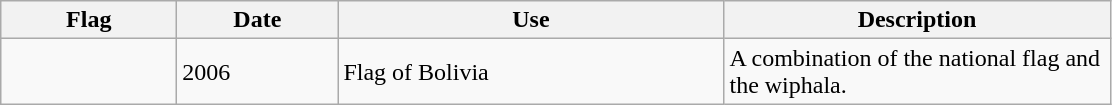<table class="wikitable">
<tr>
<th style="width:110px;">Flag</th>
<th style="width:100px;">Date</th>
<th style="width:250px;">Use</th>
<th style="width:250px;">Description</th>
</tr>
<tr>
<td></td>
<td>2006</td>
<td>Flag of Bolivia</td>
<td>A combination of the national flag and the wiphala.</td>
</tr>
</table>
